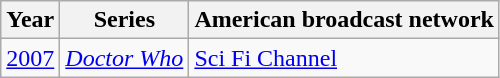<table class="wikitable">
<tr>
<th>Year</th>
<th>Series</th>
<th>American broadcast network</th>
</tr>
<tr>
<td><a href='#'>2007</a></td>
<td><em><a href='#'>Doctor Who</a></em></td>
<td><a href='#'>Sci Fi Channel</a></td>
</tr>
</table>
